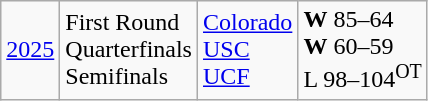<table class="wikitable">
<tr>
<td><a href='#'>2025</a></td>
<td>First Round<br>Quarterfinals<br>Semifinals</td>
<td><a href='#'>Colorado</a><br><a href='#'>USC</a><br><a href='#'>UCF</a></td>
<td><strong>W</strong> 85–64<br><strong>W</strong> 60–59<br>L 98–104<sup>OT</sup></td>
</tr>
</table>
